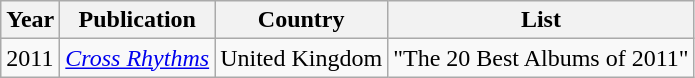<table class="wikitable" border="1">
<tr>
<th>Year</th>
<th>Publication</th>
<th>Country</th>
<th>List</th>
</tr>
<tr>
<td>2011</td>
<td><em><a href='#'>Cross Rhythms</a></em></td>
<td>United Kingdom</td>
<td>"The 20 Best Albums of 2011"</td>
</tr>
</table>
